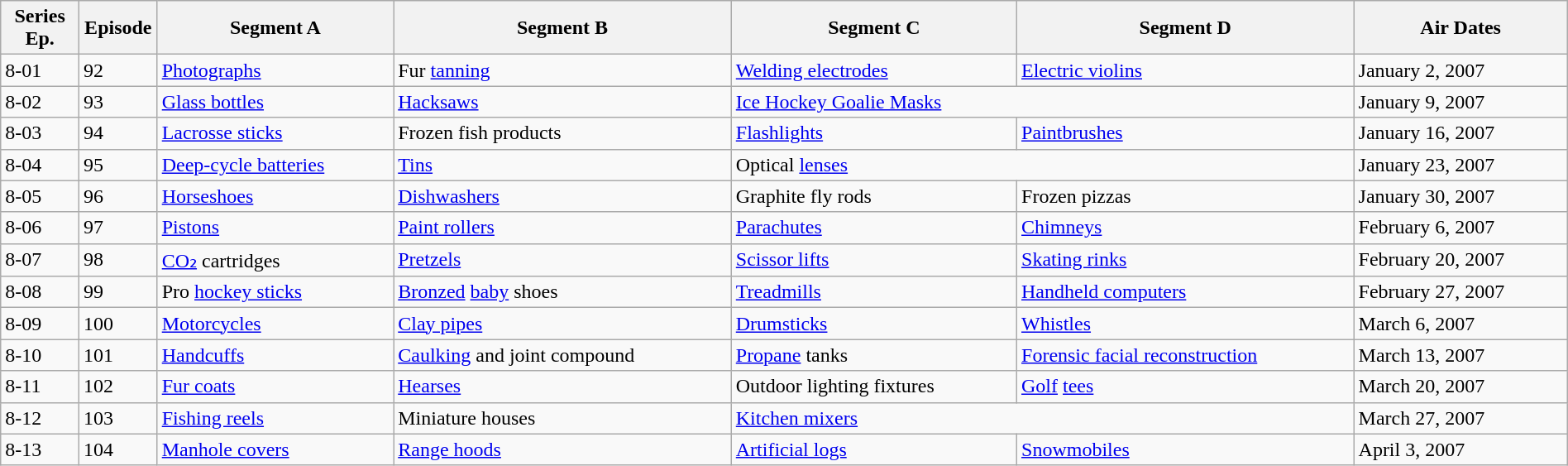<table class="wikitable" style="width:100%;">
<tr>
<th style="width:5%;">Series Ep.</th>
<th style="width:5%;">Episode</th>
<th>Segment A</th>
<th>Segment B</th>
<th>Segment C</th>
<th>Segment D</th>
<th>Air Dates</th>
</tr>
<tr>
<td>8-01</td>
<td>92</td>
<td><a href='#'>Photographs</a></td>
<td>Fur <a href='#'>tanning</a></td>
<td><a href='#'>Welding electrodes</a></td>
<td><a href='#'>Electric violins</a></td>
<td>January 2, 2007</td>
</tr>
<tr>
<td>8-02</td>
<td>93</td>
<td><a href='#'>Glass bottles</a></td>
<td><a href='#'>Hacksaws</a></td>
<td colspan="2"><a href='#'>Ice Hockey Goalie Masks</a></td>
<td>January 9, 2007</td>
</tr>
<tr>
<td>8-03</td>
<td>94</td>
<td><a href='#'>Lacrosse sticks</a></td>
<td>Frozen fish products</td>
<td><a href='#'>Flashlights</a></td>
<td><a href='#'>Paintbrushes</a></td>
<td>January 16, 2007</td>
</tr>
<tr>
<td>8-04</td>
<td>95</td>
<td><a href='#'>Deep-cycle batteries</a></td>
<td><a href='#'>Tins</a></td>
<td colspan="2">Optical <a href='#'>lenses</a></td>
<td>January 23, 2007</td>
</tr>
<tr>
<td>8-05</td>
<td>96</td>
<td><a href='#'>Horseshoes</a></td>
<td><a href='#'>Dishwashers</a></td>
<td>Graphite fly rods</td>
<td>Frozen pizzas</td>
<td>January 30, 2007</td>
</tr>
<tr>
<td>8-06</td>
<td>97</td>
<td><a href='#'>Pistons</a></td>
<td><a href='#'>Paint rollers</a></td>
<td><a href='#'>Parachutes</a></td>
<td><a href='#'>Chimneys</a></td>
<td>February 6, 2007</td>
</tr>
<tr>
<td>8-07</td>
<td>98</td>
<td><a href='#'>CO₂</a> cartridges</td>
<td><a href='#'>Pretzels</a></td>
<td><a href='#'>Scissor lifts</a></td>
<td><a href='#'>Skating rinks</a></td>
<td>February 20, 2007</td>
</tr>
<tr>
<td>8-08</td>
<td>99</td>
<td>Pro <a href='#'>hockey sticks</a></td>
<td><a href='#'>Bronzed</a> <a href='#'>baby</a> shoes</td>
<td><a href='#'>Treadmills</a></td>
<td><a href='#'>Handheld computers</a></td>
<td>February 27, 2007</td>
</tr>
<tr>
<td>8-09</td>
<td>100</td>
<td><a href='#'>Motorcycles</a></td>
<td><a href='#'>Clay pipes</a></td>
<td><a href='#'>Drumsticks</a></td>
<td><a href='#'>Whistles</a></td>
<td>March 6, 2007</td>
</tr>
<tr>
<td>8-10</td>
<td>101</td>
<td><a href='#'>Handcuffs</a></td>
<td><a href='#'>Caulking</a> and joint compound</td>
<td><a href='#'>Propane</a> tanks</td>
<td><a href='#'>Forensic facial reconstruction</a></td>
<td>March 13, 2007</td>
</tr>
<tr>
<td>8-11</td>
<td>102</td>
<td><a href='#'>Fur coats</a></td>
<td><a href='#'>Hearses</a></td>
<td>Outdoor lighting fixtures</td>
<td><a href='#'>Golf</a> <a href='#'>tees</a></td>
<td>March 20, 2007</td>
</tr>
<tr>
<td>8-12</td>
<td>103</td>
<td><a href='#'>Fishing reels</a></td>
<td>Miniature houses</td>
<td colspan="2"><a href='#'>Kitchen mixers</a></td>
<td>March 27, 2007</td>
</tr>
<tr>
<td>8-13</td>
<td>104</td>
<td><a href='#'>Manhole covers</a></td>
<td><a href='#'>Range hoods</a></td>
<td><a href='#'>Artificial logs</a></td>
<td><a href='#'>Snowmobiles</a></td>
<td>April 3, 2007</td>
</tr>
</table>
